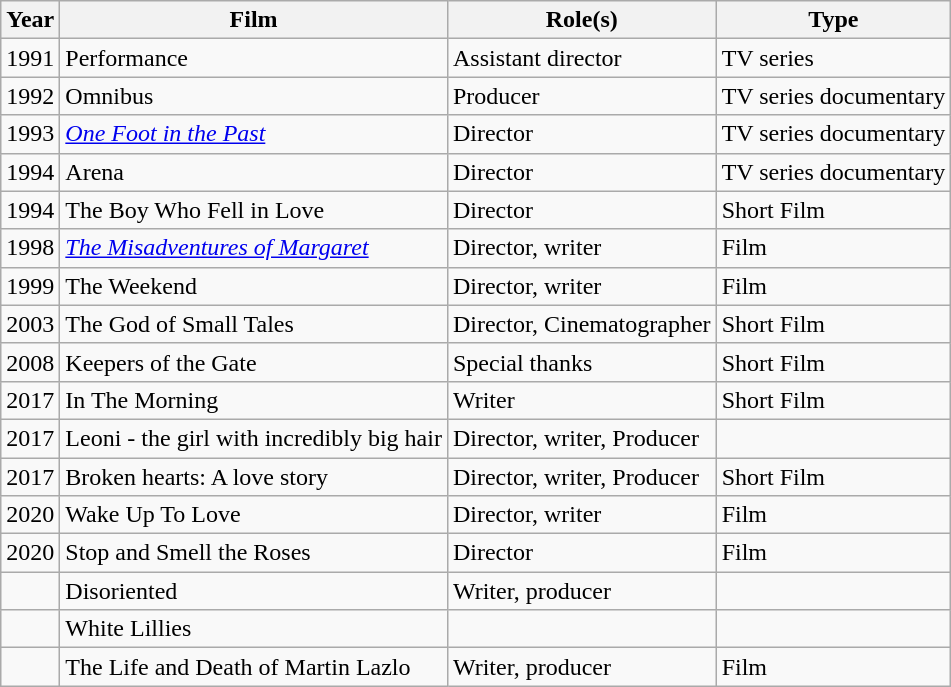<table class="wikitable sortable mw-collapsible" style="text-align:left">
<tr>
<th>Year</th>
<th>Film</th>
<th>Role(s)</th>
<th>Type</th>
</tr>
<tr>
<td>1991</td>
<td>Performance</td>
<td>Assistant director</td>
<td>TV series</td>
</tr>
<tr>
<td>1992</td>
<td>Omnibus</td>
<td>Producer</td>
<td>TV series documentary</td>
</tr>
<tr>
<td>1993</td>
<td><em><a href='#'>One Foot in the Past</a></em></td>
<td>Director</td>
<td>TV series documentary</td>
</tr>
<tr>
<td>1994</td>
<td>Arena</td>
<td>Director</td>
<td>TV series documentary</td>
</tr>
<tr>
<td>1994</td>
<td>The Boy Who Fell in Love</td>
<td>Director</td>
<td>Short Film</td>
</tr>
<tr>
<td>1998</td>
<td><em><a href='#'>The Misadventures of Margaret</a></em></td>
<td>Director, writer</td>
<td>Film</td>
</tr>
<tr>
<td>1999</td>
<td>The Weekend</td>
<td>Director, writer</td>
<td>Film</td>
</tr>
<tr>
<td>2003</td>
<td>The God of Small Tales</td>
<td>Director, Cinematographer</td>
<td>Short Film</td>
</tr>
<tr>
<td>2008</td>
<td>Keepers of the Gate</td>
<td>Special thanks</td>
<td>Short Film</td>
</tr>
<tr>
<td>2017</td>
<td>In The Morning</td>
<td>Writer</td>
<td>Short Film</td>
</tr>
<tr>
<td>2017</td>
<td>Leoni - the girl with incredibly big hair</td>
<td>Director, writer, Producer</td>
<td></td>
</tr>
<tr>
<td>2017</td>
<td>Broken hearts: A love story</td>
<td>Director, writer, Producer</td>
<td>Short Film</td>
</tr>
<tr>
<td>2020</td>
<td>Wake Up To Love</td>
<td>Director, writer</td>
<td>Film</td>
</tr>
<tr>
<td>2020</td>
<td>Stop and Smell the Roses</td>
<td>Director</td>
<td>Film</td>
</tr>
<tr>
<td></td>
<td>Disoriented</td>
<td>Writer, producer</td>
<td></td>
</tr>
<tr>
<td></td>
<td>White Lillies</td>
<td></td>
<td></td>
</tr>
<tr>
<td></td>
<td>The Life and Death of Martin Lazlo</td>
<td>Writer, producer</td>
<td>Film</td>
</tr>
</table>
